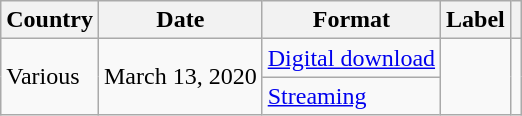<table class="wikitable">
<tr>
<th>Country</th>
<th>Date</th>
<th>Format</th>
<th>Label</th>
<th></th>
</tr>
<tr>
<td rowspan="3">Various</td>
<td rowspan="2">March 13, 2020</td>
<td><a href='#'>Digital download</a></td>
<td rowspan="2"></td>
<td rowspan="2"></td>
</tr>
<tr>
<td><a href='#'>Streaming</a></td>
</tr>
</table>
